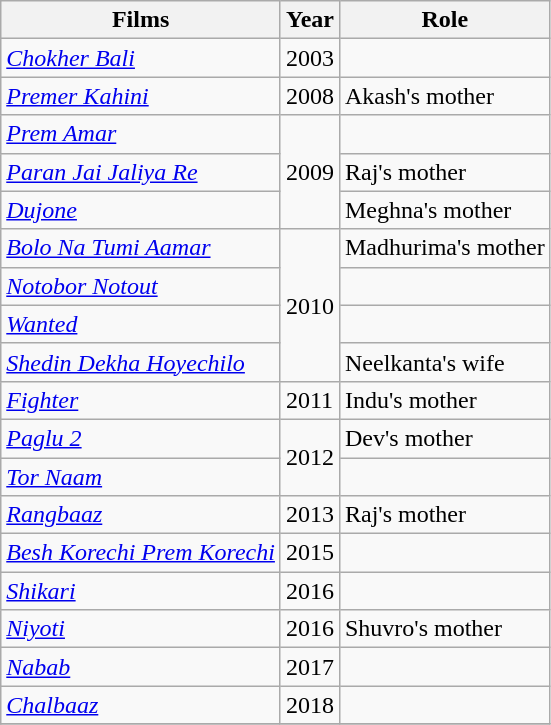<table class ="wikitable sortable">
<tr>
<th>Films</th>
<th>Year</th>
<th>Role</th>
</tr>
<tr>
<td><em><a href='#'>Chokher Bali</a></em></td>
<td>2003</td>
<td></td>
</tr>
<tr>
<td><em><a href='#'>Premer Kahini</a></em></td>
<td>2008</td>
<td>Akash's mother</td>
</tr>
<tr>
<td><em><a href='#'>Prem Amar</a></em></td>
<td rowspan="3">2009</td>
<td></td>
</tr>
<tr>
<td><em><a href='#'>Paran Jai Jaliya Re</a></em></td>
<td>Raj's mother</td>
</tr>
<tr>
<td><em><a href='#'>Dujone</a></em></td>
<td>Meghna's mother</td>
</tr>
<tr>
<td><em><a href='#'>Bolo Na Tumi Aamar</a></em></td>
<td rowspan="4">2010</td>
<td>Madhurima's mother</td>
</tr>
<tr>
<td><em><a href='#'>Notobor Notout</a></em></td>
<td></td>
</tr>
<tr>
<td><em><a href='#'>Wanted</a></em></td>
<td></td>
</tr>
<tr>
<td><em><a href='#'>Shedin Dekha Hoyechilo</a></em></td>
<td>Neelkanta's wife</td>
</tr>
<tr>
<td><em><a href='#'>Fighter</a></em></td>
<td rowspan="1">2011</td>
<td>Indu's mother</td>
</tr>
<tr>
<td><em><a href='#'>Paglu 2</a></em></td>
<td rowspan="2">2012</td>
<td>Dev's mother</td>
</tr>
<tr>
<td><em><a href='#'>Tor Naam</a></em></td>
<td></td>
</tr>
<tr>
<td><em><a href='#'>Rangbaaz</a></em></td>
<td>2013</td>
<td>Raj's mother</td>
</tr>
<tr>
<td><em><a href='#'>Besh Korechi Prem Korechi</a></em></td>
<td>2015</td>
<td></td>
</tr>
<tr>
<td><em><a href='#'>Shikari</a></em></td>
<td>2016</td>
<td></td>
</tr>
<tr>
<td><em><a href='#'>Niyoti</a></em></td>
<td>2016</td>
<td>Shuvro's mother</td>
</tr>
<tr>
<td><em><a href='#'>Nabab</a></em></td>
<td>2017</td>
<td></td>
</tr>
<tr>
<td><em><a href='#'>Chalbaaz</a></em></td>
<td>2018</td>
<td></td>
</tr>
<tr>
</tr>
</table>
